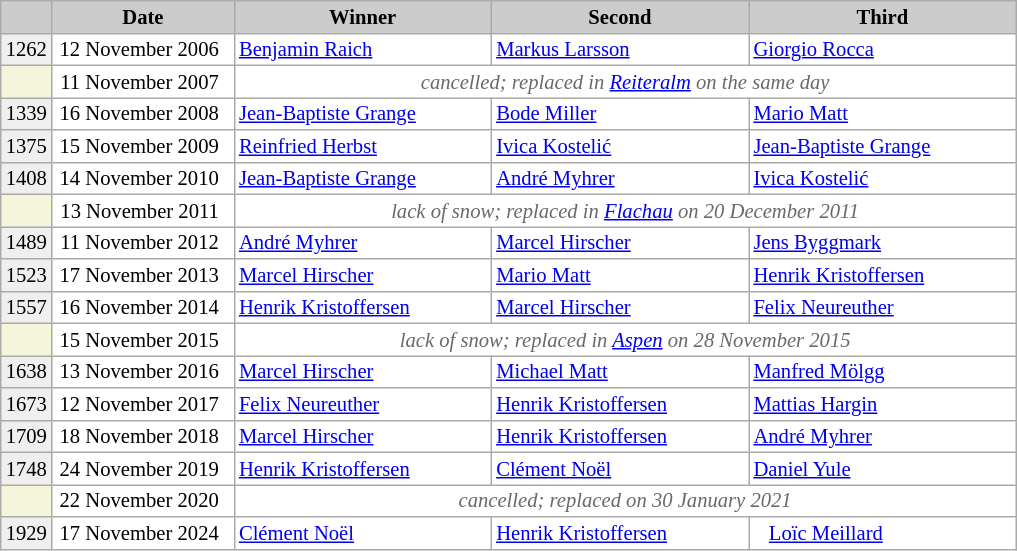<table class="wikitable plainrowheaders" style="background:#fff; font-size:86%; line-height:15px; border:grey solid 1px; border-collapse:collapse;">
<tr style="background:#ccc; text-align:center;">
<th style="background-color: #ccc;" width="23"></th>
<th style="background-color: #ccc;" width="115">Date</th>
<th style="background:#ccc;" width="165">Winner</th>
<th style="background:#ccc;" width="165">Second</th>
<th style="background:#ccc;" width="172">Third</th>
</tr>
<tr>
<td align=right bgcolor="#EFEFEF">1262</td>
<td align=right>12 November 2006  </td>
<td> <a href='#'>Benjamin Raich</a></td>
<td> <a href='#'>Markus Larsson</a></td>
<td> <a href='#'>Giorgio Rocca</a></td>
</tr>
<tr>
<td align=right bgcolor="#F5F5DC"></td>
<td align=right>11 November 2007  </td>
<td colspan=3 align=center style=color:#696969><em>cancelled; replaced in <a href='#'>Reiteralm</a> on the same day</em></td>
</tr>
<tr>
<td align=right bgcolor="#EFEFEF">1339</td>
<td align=right>16 November 2008  </td>
<td> <a href='#'>Jean-Baptiste Grange</a></td>
<td> <a href='#'>Bode Miller</a></td>
<td> <a href='#'>Mario Matt</a></td>
</tr>
<tr>
<td align=right bgcolor="#EFEFEF">1375</td>
<td align=right>15 November 2009  </td>
<td> <a href='#'>Reinfried Herbst</a></td>
<td> <a href='#'>Ivica Kostelić</a></td>
<td> <a href='#'>Jean-Baptiste Grange</a></td>
</tr>
<tr>
<td align=right bgcolor="#EFEFEF">1408</td>
<td align=right>14 November 2010  </td>
<td> <a href='#'>Jean-Baptiste Grange</a></td>
<td> <a href='#'>André Myhrer</a></td>
<td> <a href='#'>Ivica Kostelić</a></td>
</tr>
<tr>
<td align=right bgcolor="#F5F5DC"></td>
<td align=right>13 November 2011  </td>
<td align=center colspan=3 style=color:#696969><em>lack of snow; replaced in <a href='#'>Flachau</a> on 20 December 2011</em></td>
</tr>
<tr>
<td align=right bgcolor="#EFEFEF">1489</td>
<td align=right>11 November 2012  </td>
<td> <a href='#'>André Myhrer</a></td>
<td> <a href='#'>Marcel Hirscher</a></td>
<td> <a href='#'>Jens Byggmark</a></td>
</tr>
<tr>
<td align=right bgcolor="#EFEFEF">1523</td>
<td align=right>17 November 2013  </td>
<td> <a href='#'>Marcel Hirscher</a></td>
<td> <a href='#'>Mario Matt</a></td>
<td> <a href='#'>Henrik Kristoffersen</a></td>
</tr>
<tr>
<td align=right bgcolor="#EFEFEF">1557</td>
<td align=right>16 November 2014  </td>
<td> <a href='#'>Henrik Kristoffersen</a></td>
<td> <a href='#'>Marcel Hirscher</a></td>
<td> <a href='#'>Felix Neureuther</a></td>
</tr>
<tr>
<td align=right bgcolor="#F5F5DC"></td>
<td align=right>15 November 2015  </td>
<td align=center colspan=3 style=color:#696969><em>lack of snow; replaced in <a href='#'>Aspen</a> on 28 November 2015</em></td>
</tr>
<tr>
<td align=right bgcolor="#EFEFEF">1638</td>
<td align=right>13 November 2016  </td>
<td> <a href='#'>Marcel Hirscher</a></td>
<td> <a href='#'>Michael Matt</a></td>
<td> <a href='#'>Manfred Mölgg</a></td>
</tr>
<tr>
<td align=right bgcolor="#EFEFEF">1673</td>
<td align=right>12 November 2017  </td>
<td> <a href='#'>Felix Neureuther</a></td>
<td> <a href='#'>Henrik Kristoffersen</a></td>
<td> <a href='#'>Mattias Hargin</a></td>
</tr>
<tr>
<td align=right bgcolor="#EFEFEF">1709</td>
<td align=right>18 November 2018  </td>
<td> <a href='#'>Marcel Hirscher</a></td>
<td> <a href='#'>Henrik Kristoffersen</a></td>
<td> <a href='#'>André Myhrer</a></td>
</tr>
<tr>
<td align=right bgcolor="#EFEFEF">1748</td>
<td align=right>24 November 2019  </td>
<td> <a href='#'>Henrik Kristoffersen</a></td>
<td> <a href='#'>Clément Noël</a></td>
<td> <a href='#'>Daniel Yule</a></td>
</tr>
<tr>
<td align=right bgcolor="#F5F5DC"></td>
<td align=right>22 November 2020  </td>
<td align=center colspan=3 style=color:#696969><em>cancelled; replaced on 30 January 2021</em></td>
</tr>
<tr>
<td align=right bgcolor="#EFEFEF">1929</td>
<td align=right>17 November 2024  </td>
<td> <a href='#'>Clément Noël</a></td>
<td> <a href='#'>Henrik Kristoffersen</a></td>
<td>   <a href='#'>Loïc Meillard</a></td>
</tr>
</table>
